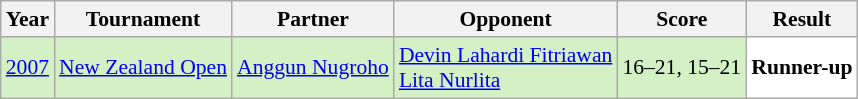<table class="sortable wikitable" style="font-size: 90%">
<tr>
<th>Year</th>
<th>Tournament</th>
<th>Partner</th>
<th>Opponent</th>
<th>Score</th>
<th>Result</th>
</tr>
<tr style="background:#D4F1C5">
<td align="center"><a href='#'>2007</a></td>
<td align="left"><a href='#'>New Zealand Open</a></td>
<td align="left"> <a href='#'>Anggun Nugroho</a></td>
<td align="left"> <a href='#'>Devin Lahardi Fitriawan</a> <br>  <a href='#'>Lita Nurlita</a></td>
<td align="left">16–21, 15–21</td>
<td style="text-align: left; background:white"> <strong>Runner-up</strong></td>
</tr>
</table>
